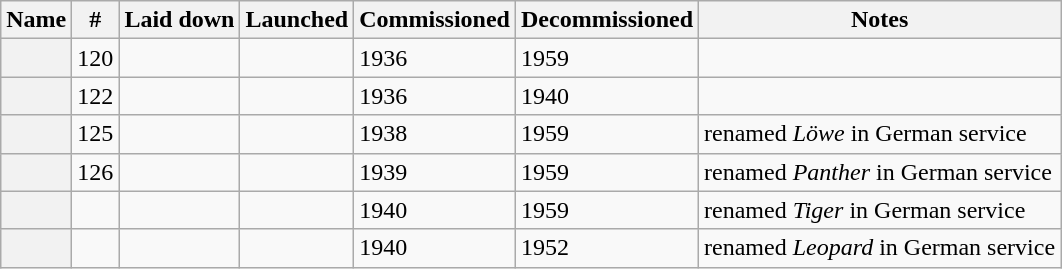<table class="wikitable plainrowheaders">
<tr>
<th scope="col">Name</th>
<th scope="col">#</th>
<th scope="col">Laid down</th>
<th scope="col">Launched</th>
<th scope="col">Commissioned</th>
<th scope="col">Decommissioned</th>
<th scope="col">Notes</th>
</tr>
<tr>
<th scope="row"></th>
<td>120</td>
<td></td>
<td></td>
<td>1936</td>
<td>1959</td>
<td></td>
</tr>
<tr>
<th scope="row"></th>
<td>122</td>
<td></td>
<td></td>
<td>1936</td>
<td>1940</td>
<td></td>
</tr>
<tr>
<th scope="row"></th>
<td>125</td>
<td></td>
<td></td>
<td>1938</td>
<td>1959</td>
<td>renamed <em>Löwe</em> in German service</td>
</tr>
<tr>
<th scope="row"></th>
<td>126</td>
<td></td>
<td></td>
<td>1939</td>
<td>1959</td>
<td>renamed <em>Panther</em> in German service</td>
</tr>
<tr>
<th scope="row"></th>
<td></td>
<td></td>
<td></td>
<td>1940</td>
<td>1959</td>
<td>renamed <em>Tiger</em> in German service</td>
</tr>
<tr>
<th scope="row"></th>
<td></td>
<td></td>
<td></td>
<td>1940</td>
<td>1952</td>
<td>renamed <em>Leopard</em> in German service</td>
</tr>
</table>
